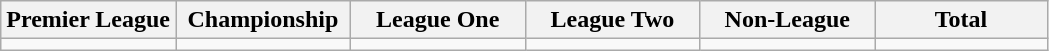<table class="wikitable">
<tr>
<th width="16.7%">Premier League</th>
<th width="16.7%">Championship</th>
<th width="16.7%">League One</th>
<th width="16.7%">League Two</th>
<th width="16.7%">Non-League</th>
<th width="16.7%">Total</th>
</tr>
<tr>
<td></td>
<td></td>
<td></td>
<td></td>
<td></td>
<td></td>
</tr>
</table>
